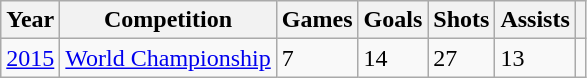<table class="wikitable">
<tr>
<th>Year</th>
<th>Competition</th>
<th>Games</th>
<th>Goals</th>
<th>Shots</th>
<th>Assists</th>
<th></th>
</tr>
<tr>
<td><a href='#'>2015</a></td>
<td><a href='#'>World Championship</a></td>
<td>7</td>
<td>14</td>
<td>27</td>
<td>13</td>
<td></td>
</tr>
</table>
